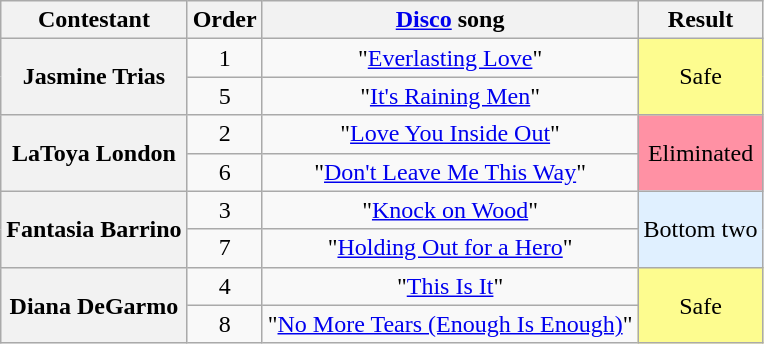<table class="wikitable unsortable" style="text-align:center;">
<tr>
<th scope="col">Contestant</th>
<th scope="col">Order</th>
<th scope="col"><a href='#'>Disco</a> song</th>
<th scope="col">Result</th>
</tr>
<tr>
<th rowspan="2" scope="row">Jasmine Trias</th>
<td>1</td>
<td>"<a href='#'>Everlasting Love</a>"</td>
<td rowspan="2" style="background:#FDFC8F;">Safe</td>
</tr>
<tr>
<td>5</td>
<td>"<a href='#'>It's Raining Men</a>"</td>
</tr>
<tr>
<th rowspan="2" scope="row">LaToya London</th>
<td>2</td>
<td>"<a href='#'>Love You Inside Out</a>"</td>
<td rowspan="2" bgcolor="FF91A4">Eliminated</td>
</tr>
<tr>
<td>6</td>
<td>"<a href='#'>Don't Leave Me This Way</a>"</td>
</tr>
<tr>
<th rowspan="2" scope="row">Fantasia Barrino</th>
<td>3</td>
<td>"<a href='#'>Knock on Wood</a>"</td>
<td rowspan="2" bgcolor="E0F0FF">Bottom two</td>
</tr>
<tr>
<td>7</td>
<td>"<a href='#'>Holding Out for a Hero</a>"</td>
</tr>
<tr>
<th rowspan="2" scope="row">Diana DeGarmo</th>
<td>4</td>
<td>"<a href='#'>This Is It</a>"</td>
<td rowspan="2" style="background:#FDFC8F;">Safe</td>
</tr>
<tr>
<td>8</td>
<td>"<a href='#'>No More Tears (Enough Is Enough)</a>"</td>
</tr>
</table>
